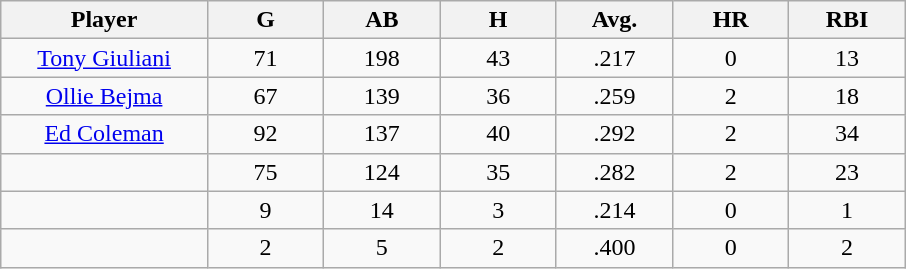<table class="wikitable sortable">
<tr>
<th bgcolor="#DDDDFF" width="16%">Player</th>
<th bgcolor="#DDDDFF" width="9%">G</th>
<th bgcolor="#DDDDFF" width="9%">AB</th>
<th bgcolor="#DDDDFF" width="9%">H</th>
<th bgcolor="#DDDDFF" width="9%">Avg.</th>
<th bgcolor="#DDDDFF" width="9%">HR</th>
<th bgcolor="#DDDDFF" width="9%">RBI</th>
</tr>
<tr align="center">
<td><a href='#'>Tony Giuliani</a></td>
<td>71</td>
<td>198</td>
<td>43</td>
<td>.217</td>
<td>0</td>
<td>13</td>
</tr>
<tr align=center>
<td><a href='#'>Ollie Bejma</a></td>
<td>67</td>
<td>139</td>
<td>36</td>
<td>.259</td>
<td>2</td>
<td>18</td>
</tr>
<tr align=center>
<td><a href='#'>Ed Coleman</a></td>
<td>92</td>
<td>137</td>
<td>40</td>
<td>.292</td>
<td>2</td>
<td>34</td>
</tr>
<tr align=center>
<td></td>
<td>75</td>
<td>124</td>
<td>35</td>
<td>.282</td>
<td>2</td>
<td>23</td>
</tr>
<tr align="center">
<td></td>
<td>9</td>
<td>14</td>
<td>3</td>
<td>.214</td>
<td>0</td>
<td>1</td>
</tr>
<tr align="center">
<td></td>
<td>2</td>
<td>5</td>
<td>2</td>
<td>.400</td>
<td>0</td>
<td>2</td>
</tr>
</table>
